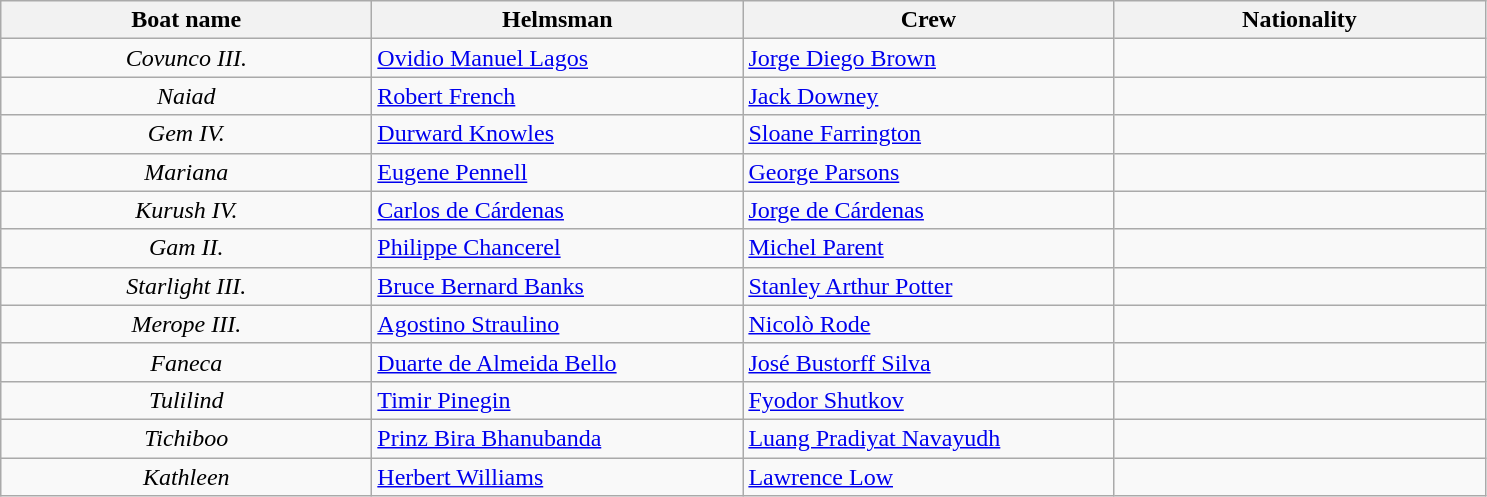<table class=wikitable>
<tr>
<th style="width:15em;">Boat name</th>
<th style="width:15em;">Helmsman</th>
<th style="width:15em;">Crew</th>
<th style="width:15em;">Nationality</th>
</tr>
<tr>
<td align=center><em>Covunco III.</em></td>
<td><a href='#'>Ovidio Manuel Lagos</a></td>
<td><a href='#'>Jorge Diego Brown</a></td>
<td></td>
</tr>
<tr>
<td align=center><em>Naiad</em></td>
<td><a href='#'>Robert French</a></td>
<td><a href='#'>Jack Downey</a></td>
<td></td>
</tr>
<tr>
<td align=center><em>Gem IV.</em></td>
<td><a href='#'>Durward Knowles</a></td>
<td><a href='#'>Sloane Farrington</a></td>
<td></td>
</tr>
<tr>
<td align=center><em>Mariana</em></td>
<td><a href='#'>Eugene Pennell</a></td>
<td><a href='#'>George Parsons</a></td>
<td></td>
</tr>
<tr>
<td align=center><em>Kurush IV.</em></td>
<td><a href='#'>Carlos de Cárdenas</a></td>
<td><a href='#'>Jorge de Cárdenas</a></td>
<td></td>
</tr>
<tr>
<td align=center><em>Gam II.</em></td>
<td><a href='#'>Philippe Chancerel</a></td>
<td><a href='#'>Michel Parent</a></td>
<td></td>
</tr>
<tr>
<td align=center><em>Starlight III.</em></td>
<td><a href='#'>Bruce Bernard Banks</a></td>
<td><a href='#'>Stanley Arthur Potter</a></td>
<td></td>
</tr>
<tr>
<td align=center><em>Merope III.</em></td>
<td><a href='#'>Agostino Straulino</a></td>
<td><a href='#'>Nicolò Rode</a></td>
<td></td>
</tr>
<tr>
<td align=center><em>Faneca</em></td>
<td><a href='#'>Duarte de Almeida Bello</a></td>
<td><a href='#'>José Bustorff Silva</a></td>
<td></td>
</tr>
<tr>
<td align=center><em>Tulilind</em></td>
<td><a href='#'>Timir Pinegin</a></td>
<td><a href='#'>Fyodor Shutkov</a></td>
<td></td>
</tr>
<tr>
<td align=center><em>Tichiboo</em></td>
<td><a href='#'>Prinz Bira Bhanubanda</a></td>
<td><a href='#'>Luang Pradiyat Navayudh</a></td>
<td></td>
</tr>
<tr>
<td align=center><em>Kathleen</em></td>
<td><a href='#'>Herbert Williams</a></td>
<td><a href='#'>Lawrence Low</a></td>
<td></td>
</tr>
</table>
